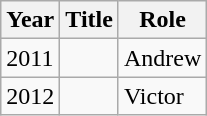<table class="wikitable sortable">
<tr>
<th>Year</th>
<th>Title</th>
<th>Role</th>
</tr>
<tr>
<td>2011</td>
<td><em> </em></td>
<td>Andrew</td>
</tr>
<tr>
<td>2012</td>
<td></td>
<td>Victor</td>
</tr>
</table>
